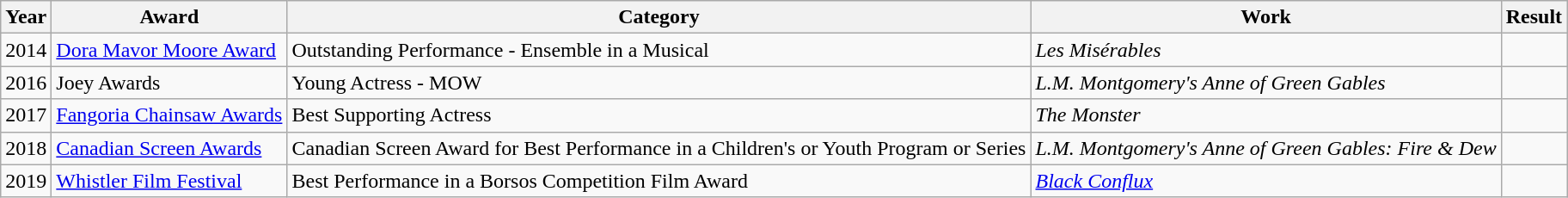<table class="wikitable">
<tr>
<th>Year</th>
<th>Award</th>
<th>Category</th>
<th>Work</th>
<th>Result</th>
</tr>
<tr>
<td>2014</td>
<td><a href='#'>Dora Mavor Moore Award</a></td>
<td>Outstanding Performance - Ensemble in a Musical</td>
<td><em>Les Misérables</em></td>
<td></td>
</tr>
<tr>
<td>2016</td>
<td>Joey Awards</td>
<td>Young Actress - MOW</td>
<td><em>L.M. Montgomery's Anne of Green Gables</em></td>
<td></td>
</tr>
<tr>
<td>2017</td>
<td><a href='#'>Fangoria Chainsaw Awards</a></td>
<td>Best Supporting Actress</td>
<td><em>The Monster</em></td>
<td></td>
</tr>
<tr>
<td>2018</td>
<td><a href='#'>Canadian Screen Awards</a></td>
<td>Canadian Screen Award for Best Performance in a Children's or Youth Program or Series</td>
<td><em>L.M. Montgomery's Anne of Green Gables: Fire & Dew</em></td>
<td></td>
</tr>
<tr>
<td>2019</td>
<td><a href='#'>Whistler Film Festival</a></td>
<td>Best Performance in a Borsos Competition Film Award</td>
<td><em><a href='#'>Black Conflux</a></em></td>
<td></td>
</tr>
</table>
